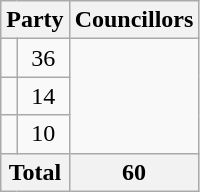<table class="wikitable">
<tr>
<th colspan=2>Party</th>
<th>Councillors</th>
</tr>
<tr>
<td></td>
<td align=center>36</td>
</tr>
<tr>
<td></td>
<td align=center>14</td>
</tr>
<tr>
<td></td>
<td align=center>10</td>
</tr>
<tr>
<th colspan=2>Total</th>
<th align=center>60</th>
</tr>
</table>
